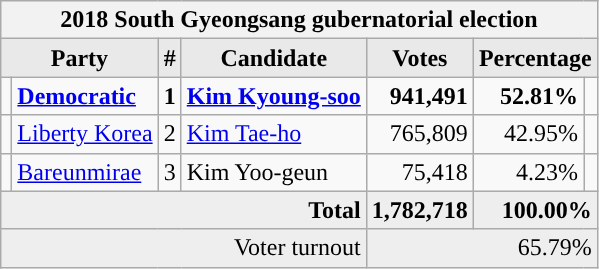<table class="wikitable">
<tr>
<th colspan="7">2018 South Gyeongsang gubernatorial election</th>
</tr>
<tr>
<th style="background-color:#E9E9E9" colspan=2>Party</th>
<th style="background-color:#E9E9E9">#</th>
<th style="background-color:#E9E9E9">Candidate</th>
<th style="background-color:#E9E9E9">Votes</th>
<th style="background-color:#E9E9E9" colspan=2>Percentage</th>
</tr>
<tr style="font-weight:bold">
<td></td>
<td align=left><a href='#'>Democratic</a></td>
<td align=center>1</td>
<td align=left><a href='#'>Kim Kyoung-soo</a></td>
<td align=right>941,491</td>
<td align=right>52.81%</td>
<td align=right></td>
</tr>
<tr>
<td></td>
<td align=left><a href='#'>Liberty Korea</a></td>
<td align=center>2</td>
<td align=left><a href='#'>Kim Tae-ho</a></td>
<td align=right>765,809</td>
<td align=right>42.95%</td>
<td align=right></td>
</tr>
<tr>
<td></td>
<td align=left><a href='#'>Bareunmirae</a></td>
<td align=center>3</td>
<td align=left>Kim Yoo-geun</td>
<td align=right>75,418</td>
<td align=right>4.23%</td>
<td align=right></td>
</tr>
<tr bgcolor="#EEEEEE" style="font-weight:bold">
<td colspan="4" align=right>Total</td>
<td align=right>1,782,718</td>
<td align=right colspan=2>100.00%</td>
</tr>
<tr bgcolor="#EEEEEE">
<td colspan="4" align="right">Voter turnout</td>
<td colspan="3" align="right">65.79%</td>
</tr>
</table>
